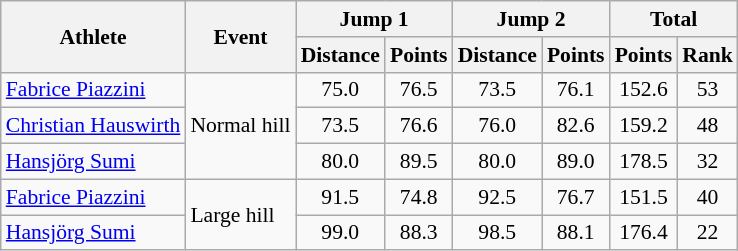<table class="wikitable" style="font-size:90%">
<tr>
<th rowspan="2">Athlete</th>
<th rowspan="2">Event</th>
<th colspan="2">Jump 1</th>
<th colspan="2">Jump 2</th>
<th colspan="2">Total</th>
</tr>
<tr>
<th>Distance</th>
<th>Points</th>
<th>Distance</th>
<th>Points</th>
<th>Points</th>
<th>Rank</th>
</tr>
<tr>
<td><a href='#'>Fabrice Piazzini</a></td>
<td rowspan="3">Normal hill</td>
<td align="center">75.0</td>
<td align="center">76.5</td>
<td align="center">73.5</td>
<td align="center">76.1</td>
<td align="center">152.6</td>
<td align="center">53</td>
</tr>
<tr>
<td><a href='#'>Christian Hauswirth</a></td>
<td align="center">73.5</td>
<td align="center">76.6</td>
<td align="center">76.0</td>
<td align="center">82.6</td>
<td align="center">159.2</td>
<td align="center">48</td>
</tr>
<tr>
<td><a href='#'>Hansjörg Sumi</a></td>
<td align="center">80.0</td>
<td align="center">89.5</td>
<td align="center">80.0</td>
<td align="center">89.0</td>
<td align="center">178.5</td>
<td align="center">32</td>
</tr>
<tr>
<td><a href='#'>Fabrice Piazzini</a></td>
<td rowspan="2">Large hill</td>
<td align="center">91.5</td>
<td align="center">74.8</td>
<td align="center">92.5</td>
<td align="center">76.7</td>
<td align="center">151.5</td>
<td align="center">40</td>
</tr>
<tr>
<td><a href='#'>Hansjörg Sumi</a></td>
<td align="center">99.0</td>
<td align="center">88.3</td>
<td align="center">98.5</td>
<td align="center">88.1</td>
<td align="center">176.4</td>
<td align="center">22</td>
</tr>
</table>
